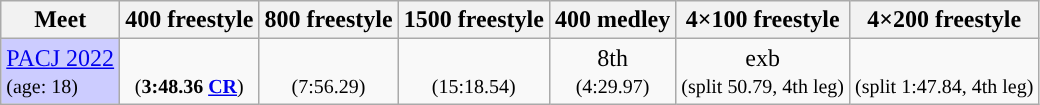<table class="sortable wikitable">
<tr>
<th>Meet</th>
<th class="unsortable">400 freestyle</th>
<th class="unsortable">800 freestyle</th>
<th class="unsortable">1500 freestyle</th>
<th class="unsortable">400 medley</th>
<th class="unsortable">4×100 freestyle</th>
<th class="unsortable">4×200 freestyle</th>
</tr>
<tr>
<td style="background:#ccccff"><a href='#'>PACJ 2022</a><br><small>(age: 18)</small></td>
<td align="center"><br><small>(<strong>3:48.36 <a href='#'>CR</a></strong>)</small></td>
<td align="center"><br><small>(7:56.29)</small></td>
<td align="center"><br><small>(15:18.54)</small></td>
<td align="center">8th<br><small>(4:29.97)</small></td>
<td align="center">exb<br><small>(split 50.79, 4th leg)</small></td>
<td align="center"><br><small>(split 1:47.84, 4th leg)</small></td>
</tr>
</table>
